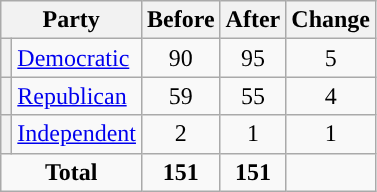<table class="wikitable" style="text-align:center;">
<tr>
<th colspan="2">Party</th>
<th>Before</th>
<th>After</th>
<th>Change</th>
</tr>
<tr>
<th style="background-color:"></th>
<td style="text-align:left;"><a href='#'>Democratic</a></td>
<td>90</td>
<td>95</td>
<td> 5</td>
</tr>
<tr>
<th style="background-color:"></th>
<td style="text-align:left;"><a href='#'>Republican</a></td>
<td>59</td>
<td>55</td>
<td> 4</td>
</tr>
<tr>
<th style="background-color:"></th>
<td style="text-align:left;"><a href='#'>Independent</a></td>
<td>2</td>
<td>1</td>
<td> 1</td>
</tr>
<tr>
<td colspan="2"><strong>Total</strong></td>
<td><strong>151</strong></td>
<td><strong>151</strong></td>
<td></td>
</tr>
</table>
